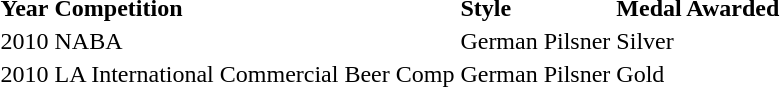<table>
<tr>
<td><strong>Year</strong></td>
<td><strong>Competition</strong></td>
<td><strong>Style</strong></td>
<td><strong>Medal Awarded</strong></td>
</tr>
<tr>
<td>2010</td>
<td>NABA</td>
<td>German Pilsner</td>
<td>Silver</td>
</tr>
<tr>
<td>2010</td>
<td>LA International Commercial Beer Comp</td>
<td>German Pilsner</td>
<td>Gold</td>
</tr>
</table>
